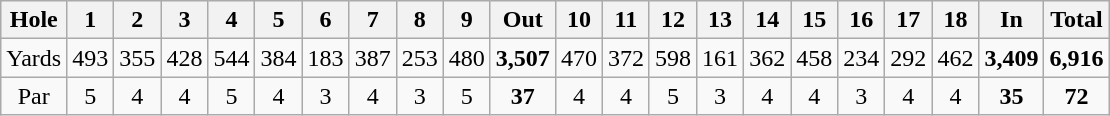<table class="wikitable" style="text-align:center">
<tr>
<th align="left">Hole</th>
<th>1</th>
<th>2</th>
<th>3</th>
<th>4</th>
<th>5</th>
<th>6</th>
<th>7</th>
<th>8</th>
<th>9</th>
<th>Out</th>
<th>10</th>
<th>11</th>
<th>12</th>
<th>13</th>
<th>14</th>
<th>15</th>
<th>16</th>
<th>17</th>
<th>18</th>
<th>In</th>
<th>Total</th>
</tr>
<tr>
<td>Yards</td>
<td>493</td>
<td>355</td>
<td>428</td>
<td>544</td>
<td>384</td>
<td>183</td>
<td>387</td>
<td>253</td>
<td>480</td>
<td><strong>3,507</strong></td>
<td>470</td>
<td>372</td>
<td>598</td>
<td>161</td>
<td>362</td>
<td>458</td>
<td>234</td>
<td>292</td>
<td>462</td>
<td><strong>3,409</strong></td>
<td><strong>6,916</strong></td>
</tr>
<tr>
<td>Par</td>
<td>5</td>
<td>4</td>
<td>4</td>
<td>5</td>
<td>4</td>
<td>3</td>
<td>4</td>
<td>3</td>
<td>5</td>
<td><strong>37</strong></td>
<td>4</td>
<td>4</td>
<td>5</td>
<td>3</td>
<td>4</td>
<td>4</td>
<td>3</td>
<td>4</td>
<td>4</td>
<td><strong>35</strong></td>
<td><strong>72</strong></td>
</tr>
</table>
